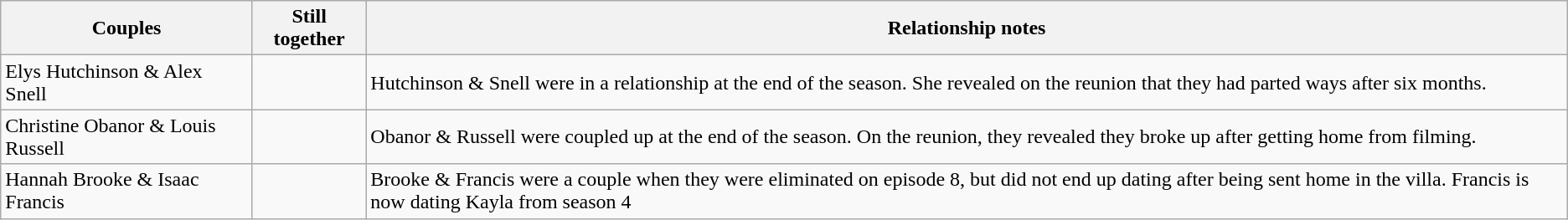<table class="wikitable plainrowheaders" style="text-align: left;">
<tr>
<th scope="col">Couples</th>
<th scope="col">Still together</th>
<th scope="col">Relationship notes</th>
</tr>
<tr>
<td>Elys Hutchinson & Alex Snell</td>
<td></td>
<td>Hutchinson & Snell were in a relationship at the end of the season. She revealed on the reunion that they had parted ways after six months.</td>
</tr>
<tr>
<td>Christine Obanor & Louis Russell</td>
<td></td>
<td>Obanor & Russell were coupled up at the end of the season. On the reunion, they revealed they broke up after getting home from filming.</td>
</tr>
<tr>
<td>Hannah Brooke & Isaac Francis</td>
<td></td>
<td>Brooke & Francis were a couple when they were eliminated on episode 8, but did not end up dating after being sent home in the villa. Francis is now dating Kayla from season 4</td>
</tr>
</table>
